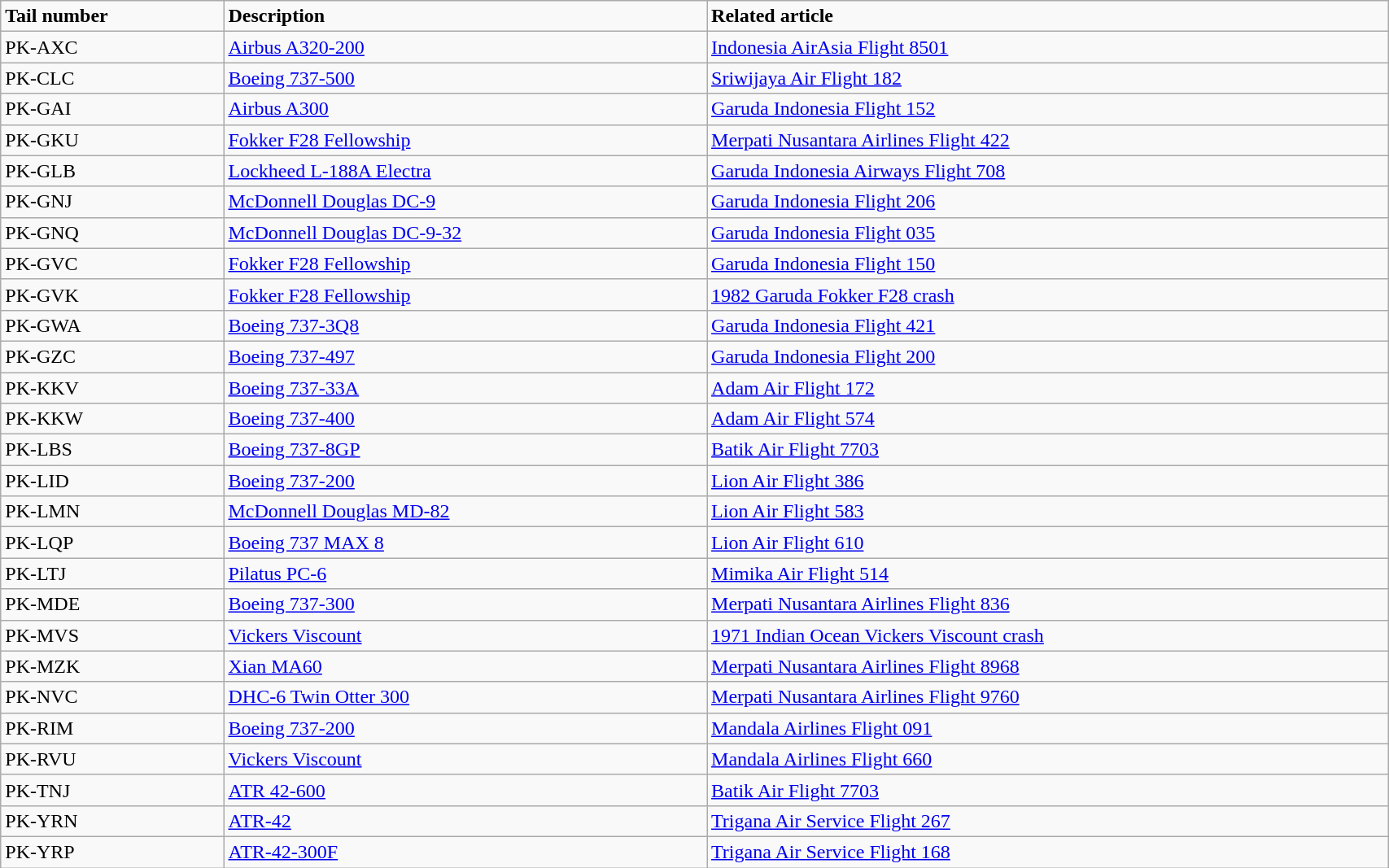<table class="wikitable" width="90%">
<tr>
<td><strong>Tail number</strong></td>
<td><strong>Description</strong></td>
<td><strong>Related article</strong></td>
</tr>
<tr>
<td>PK-AXC</td>
<td><a href='#'>Airbus A320-200</a></td>
<td><a href='#'>Indonesia AirAsia Flight 8501</a></td>
</tr>
<tr>
<td>PK-CLC</td>
<td><a href='#'>Boeing 737-500</a></td>
<td><a href='#'>Sriwijaya Air Flight 182</a></td>
</tr>
<tr>
<td>PK-GAI</td>
<td><a href='#'>Airbus A300</a></td>
<td><a href='#'>Garuda Indonesia Flight 152</a></td>
</tr>
<tr>
<td>PK-GKU</td>
<td><a href='#'>Fokker F28 Fellowship</a></td>
<td><a href='#'>Merpati Nusantara Airlines Flight 422</a></td>
</tr>
<tr>
<td>PK-GLB</td>
<td><a href='#'>Lockheed L-188A Electra</a></td>
<td><a href='#'>Garuda Indonesia Airways Flight 708</a></td>
</tr>
<tr>
<td>PK-GNJ</td>
<td><a href='#'>McDonnell Douglas DC-9</a></td>
<td><a href='#'>Garuda Indonesia Flight 206</a></td>
</tr>
<tr>
<td>PK-GNQ</td>
<td><a href='#'>McDonnell Douglas DC-9-32</a></td>
<td><a href='#'>Garuda Indonesia Flight 035</a></td>
</tr>
<tr>
<td>PK-GVC</td>
<td><a href='#'>Fokker F28 Fellowship</a></td>
<td><a href='#'>Garuda Indonesia Flight 150</a></td>
</tr>
<tr>
<td>PK-GVK</td>
<td><a href='#'>Fokker F28 Fellowship</a></td>
<td><a href='#'>1982 Garuda Fokker F28 crash</a></td>
</tr>
<tr>
<td>PK-GWA</td>
<td><a href='#'>Boeing 737-3Q8</a></td>
<td><a href='#'>Garuda Indonesia Flight 421</a></td>
</tr>
<tr>
<td>PK-GZC</td>
<td><a href='#'>Boeing 737-497</a></td>
<td><a href='#'>Garuda Indonesia Flight 200</a></td>
</tr>
<tr>
<td>PK-KKV</td>
<td><a href='#'>Boeing 737-33A</a></td>
<td><a href='#'>Adam Air Flight 172</a></td>
</tr>
<tr>
<td>PK-KKW</td>
<td><a href='#'>Boeing 737-400</a></td>
<td><a href='#'>Adam Air Flight 574</a></td>
</tr>
<tr>
<td>PK-LBS</td>
<td><a href='#'>Boeing 737-8GP</a></td>
<td><a href='#'>Batik Air Flight 7703</a></td>
</tr>
<tr>
<td>PK-LID</td>
<td><a href='#'>Boeing 737-200</a></td>
<td><a href='#'>Lion Air Flight 386</a></td>
</tr>
<tr>
<td>PK-LMN</td>
<td><a href='#'>McDonnell Douglas MD-82</a></td>
<td><a href='#'>Lion Air Flight 583</a></td>
</tr>
<tr>
<td>PK-LQP</td>
<td><a href='#'>Boeing 737 MAX 8</a></td>
<td><a href='#'>Lion Air Flight 610</a></td>
</tr>
<tr>
<td>PK-LTJ</td>
<td><a href='#'>Pilatus PC-6</a></td>
<td><a href='#'>Mimika Air Flight 514</a></td>
</tr>
<tr>
<td>PK-MDE</td>
<td><a href='#'>Boeing 737-300</a></td>
<td><a href='#'>Merpati Nusantara Airlines Flight 836</a></td>
</tr>
<tr>
<td>PK-MVS</td>
<td><a href='#'>Vickers Viscount</a></td>
<td><a href='#'>1971 Indian Ocean Vickers Viscount crash</a></td>
</tr>
<tr>
<td>PK-MZK</td>
<td><a href='#'>Xian MA60</a></td>
<td><a href='#'>Merpati Nusantara Airlines Flight 8968</a></td>
</tr>
<tr>
<td>PK-NVC</td>
<td><a href='#'>DHC-6 Twin Otter 300</a></td>
<td><a href='#'>Merpati Nusantara Airlines Flight 9760</a></td>
</tr>
<tr>
<td>PK-RIM</td>
<td><a href='#'>Boeing 737-200</a></td>
<td><a href='#'>Mandala Airlines Flight 091</a></td>
</tr>
<tr>
<td>PK-RVU</td>
<td><a href='#'>Vickers Viscount</a></td>
<td><a href='#'>Mandala Airlines Flight 660</a></td>
</tr>
<tr>
<td>PK-TNJ</td>
<td><a href='#'>ATR 42-600</a></td>
<td><a href='#'>Batik Air Flight 7703</a></td>
</tr>
<tr>
<td>PK-YRN</td>
<td><a href='#'>ATR-42</a></td>
<td><a href='#'>Trigana Air Service Flight 267</a></td>
</tr>
<tr>
<td>PK-YRP</td>
<td><a href='#'>ATR-42-300F</a></td>
<td><a href='#'>Trigana Air Service Flight 168</a></td>
</tr>
</table>
